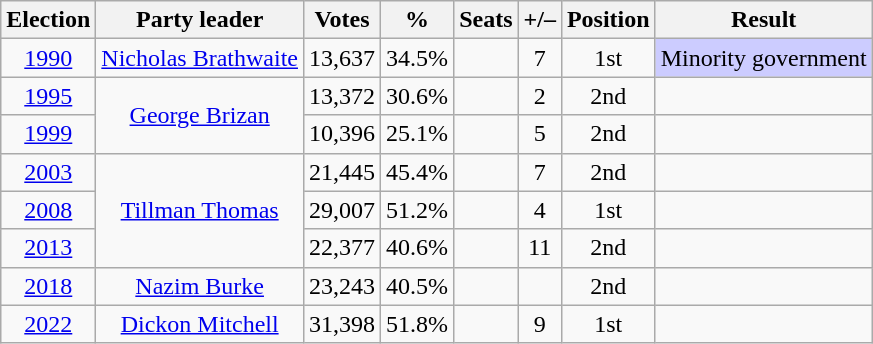<table class="wikitable" style="text-align: center;">
<tr>
<th scope="col">Election</th>
<th scope="col">Party leader</th>
<th scope="col">Votes</th>
<th scope="col">%</th>
<th scope="col">Seats</th>
<th scope="col">+/–</th>
<th scope="col">Position</th>
<th scope="col">Result</th>
</tr>
<tr>
<td><a href='#'>1990</a></td>
<td><a href='#'>Nicholas Brathwaite</a></td>
<td>13,637</td>
<td>34.5%</td>
<td></td>
<td> 7</td>
<td> 1st</td>
<td style="background-color:#CCCCFF">Minority government</td>
</tr>
<tr>
<td><a href='#'>1995</a></td>
<td rowspan="2"><a href='#'>George Brizan</a></td>
<td>13,372</td>
<td>30.6%</td>
<td></td>
<td> 2</td>
<td> 2nd</td>
<td></td>
</tr>
<tr>
<td><a href='#'>1999</a></td>
<td>10,396</td>
<td>25.1%</td>
<td></td>
<td> 5</td>
<td> 2nd</td>
<td></td>
</tr>
<tr>
<td><a href='#'>2003</a></td>
<td rowspan="3"><a href='#'>Tillman Thomas</a></td>
<td>21,445</td>
<td>45.4%</td>
<td></td>
<td> 7</td>
<td> 2nd</td>
<td></td>
</tr>
<tr>
<td><a href='#'>2008</a></td>
<td>29,007</td>
<td>51.2%</td>
<td></td>
<td> 4</td>
<td> 1st</td>
<td></td>
</tr>
<tr>
<td><a href='#'>2013</a></td>
<td>22,377</td>
<td>40.6%</td>
<td></td>
<td> 11</td>
<td> 2nd</td>
<td></td>
</tr>
<tr>
<td><a href='#'>2018</a></td>
<td><a href='#'>Nazim Burke</a></td>
<td>23,243</td>
<td>40.5%</td>
<td></td>
<td></td>
<td> 2nd</td>
<td></td>
</tr>
<tr>
<td><a href='#'>2022</a></td>
<td><a href='#'>Dickon Mitchell</a></td>
<td>31,398</td>
<td>51.8%</td>
<td></td>
<td> 9</td>
<td> 1st</td>
<td></td>
</tr>
</table>
